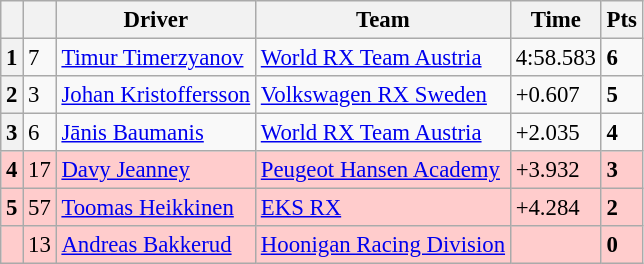<table class=wikitable style="font-size:95%">
<tr>
<th></th>
<th></th>
<th>Driver</th>
<th>Team</th>
<th>Time</th>
<th>Pts</th>
</tr>
<tr>
<th>1</th>
<td>7</td>
<td> <a href='#'>Timur Timerzyanov</a></td>
<td><a href='#'>World RX Team Austria</a></td>
<td>4:58.583</td>
<td><strong>6</strong></td>
</tr>
<tr>
<th>2</th>
<td>3</td>
<td> <a href='#'>Johan Kristoffersson</a></td>
<td><a href='#'>Volkswagen RX Sweden</a></td>
<td>+0.607</td>
<td><strong>5</strong></td>
</tr>
<tr>
<th>3</th>
<td>6</td>
<td> <a href='#'>Jānis Baumanis</a></td>
<td><a href='#'>World RX Team Austria</a></td>
<td>+2.035</td>
<td><strong>4</strong></td>
</tr>
<tr>
<th style="background:#ffcccc;">4</th>
<td style="background:#ffcccc;">17</td>
<td style="background:#ffcccc;"> <a href='#'>Davy Jeanney</a></td>
<td style="background:#ffcccc;"><a href='#'>Peugeot Hansen Academy</a></td>
<td style="background:#ffcccc;">+3.932</td>
<td style="background:#ffcccc;"><strong>3</strong></td>
</tr>
<tr>
<th style="background:#ffcccc;">5</th>
<td style="background:#ffcccc;">57</td>
<td style="background:#ffcccc;"> <a href='#'>Toomas Heikkinen</a></td>
<td style="background:#ffcccc;"><a href='#'>EKS RX</a></td>
<td style="background:#ffcccc;">+4.284</td>
<td style="background:#ffcccc;"><strong>2</strong></td>
</tr>
<tr>
<th style="background:#ffcccc;"></th>
<td style="background:#ffcccc;">13</td>
<td style="background:#ffcccc;"> <a href='#'>Andreas Bakkerud</a></td>
<td style="background:#ffcccc;"><a href='#'>Hoonigan Racing Division</a></td>
<td style="background:#ffcccc;"></td>
<td style="background:#ffcccc;"><strong>0</strong></td>
</tr>
</table>
